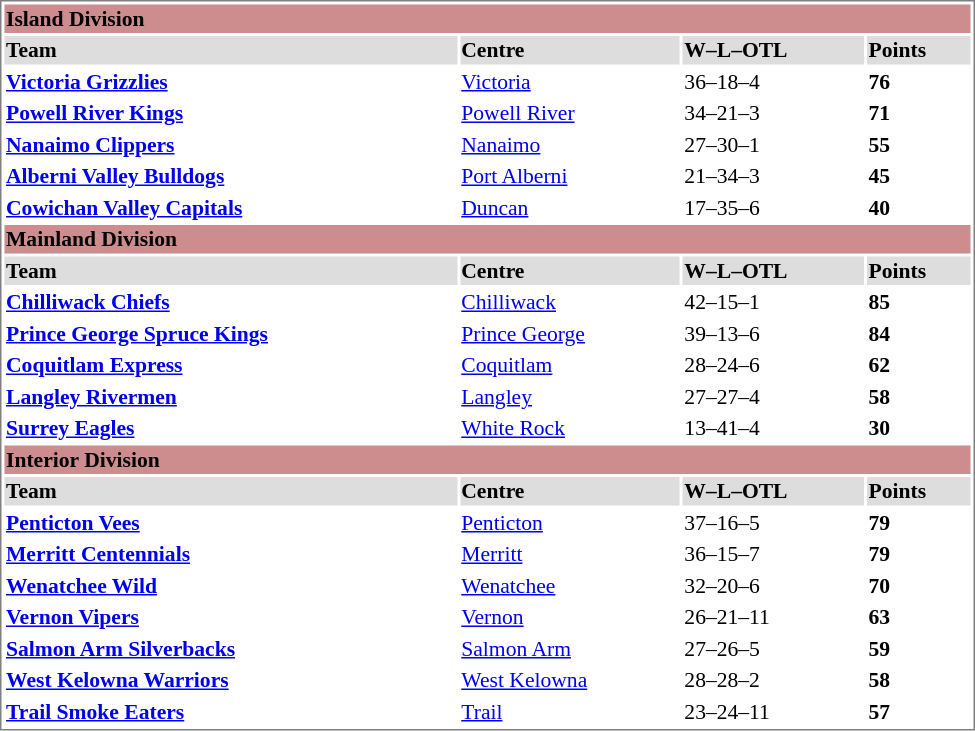<table cellpadding="0">
<tr style="text-align:left; vertical-align:top;">
<td></td>
<td><br><table cellpadding="1"  style="width:650px; font-size:90%; border:1px solid gray;">
<tr style="background:#cd8c8d;">
<td colspan="4"><strong>Island Division</strong></td>
</tr>
<tr>
<th style="background:#ddd;">Team</th>
<th style="background:#ddd;">Centre</th>
<th style="background:#ddd;">W–L–OTL</th>
<th style="background:#ddd;">Points</th>
</tr>
<tr>
<td><strong><a href='#'>Victoria Grizzlies</a></strong></td>
<td><a href='#'>Victoria</a></td>
<td>36–18–4</td>
<td><strong>76</strong></td>
</tr>
<tr>
<td><strong><a href='#'>Powell River Kings</a></strong></td>
<td><a href='#'>Powell River</a></td>
<td>34–21–3</td>
<td><strong>71</strong></td>
</tr>
<tr>
<td><strong><a href='#'>Nanaimo Clippers</a></strong></td>
<td><a href='#'>Nanaimo</a></td>
<td>27–30–1</td>
<td><strong>55</strong></td>
</tr>
<tr>
<td><strong><a href='#'>Alberni Valley Bulldogs</a></strong></td>
<td><a href='#'>Port Alberni</a></td>
<td>21–34–3</td>
<td><strong>45</strong></td>
</tr>
<tr>
<td><strong><a href='#'>Cowichan Valley Capitals</a></strong></td>
<td><a href='#'>Duncan</a></td>
<td>17–35–6</td>
<td><strong>40</strong></td>
</tr>
<tr style="background:#cd8c8d;">
<td colspan="4"><strong>Mainland Division</strong></td>
</tr>
<tr>
<th style="background:#ddd;">Team</th>
<th style="background:#ddd;">Centre</th>
<th style="background:#ddd;">W–L–OTL</th>
<th style="background:#ddd;">Points</th>
</tr>
<tr>
<td><strong><a href='#'>Chilliwack Chiefs</a></strong></td>
<td><a href='#'>Chilliwack</a></td>
<td>42–15–1</td>
<td><strong>85</strong></td>
</tr>
<tr>
<td><strong><a href='#'>Prince George Spruce Kings</a></strong></td>
<td><a href='#'>Prince George</a></td>
<td>39–13–6</td>
<td><strong>84</strong></td>
</tr>
<tr>
<td><strong><a href='#'>Coquitlam Express</a></strong></td>
<td><a href='#'>Coquitlam</a></td>
<td>28–24–6</td>
<td><strong>62</strong></td>
</tr>
<tr>
<td><strong><a href='#'>Langley Rivermen</a></strong></td>
<td><a href='#'>Langley</a></td>
<td>27–27–4</td>
<td><strong>58</strong></td>
</tr>
<tr>
<td><strong><a href='#'>Surrey Eagles</a></strong></td>
<td><a href='#'>White Rock</a></td>
<td>13–41–4</td>
<td><strong>30</strong></td>
</tr>
<tr style="background:#cd8c8d;">
<td colspan="4"><strong>Interior Division</strong></td>
</tr>
<tr>
<th style="background:#ddd;">Team</th>
<th style="background:#ddd;">Centre</th>
<th style="background:#ddd;">W–L–OTL</th>
<th style="background:#ddd;">Points</th>
</tr>
<tr>
<td><strong><a href='#'>Penticton Vees</a></strong></td>
<td><a href='#'>Penticton</a></td>
<td>37–16–5</td>
<td><strong>79</strong></td>
</tr>
<tr>
<td><strong><a href='#'>Merritt Centennials</a></strong></td>
<td><a href='#'>Merritt</a></td>
<td>36–15–7</td>
<td><strong>79</strong></td>
</tr>
<tr>
<td><strong><a href='#'>Wenatchee Wild</a></strong></td>
<td><a href='#'>Wenatchee</a></td>
<td>32–20–6</td>
<td><strong>70</strong></td>
</tr>
<tr>
<td><strong><a href='#'>Vernon Vipers</a></strong></td>
<td><a href='#'>Vernon</a></td>
<td>26–21–11</td>
<td><strong>63</strong></td>
</tr>
<tr>
<td><strong><a href='#'>Salmon Arm Silverbacks</a></strong></td>
<td><a href='#'>Salmon Arm</a></td>
<td>27–26–5</td>
<td><strong>59</strong></td>
</tr>
<tr>
<td><strong><a href='#'>West Kelowna Warriors</a></strong></td>
<td><a href='#'>West Kelowna</a></td>
<td>28–28–2</td>
<td><strong>58</strong></td>
</tr>
<tr>
<td><strong><a href='#'>Trail Smoke Eaters</a></strong></td>
<td><a href='#'>Trail</a></td>
<td>23–24–11</td>
<td><strong>57</strong></td>
</tr>
</table>
</td>
</tr>
</table>
